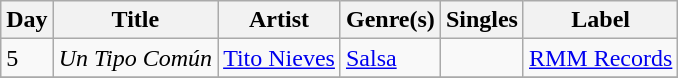<table class="wikitable sortable" style="text-align: left;">
<tr>
<th>Day</th>
<th>Title</th>
<th>Artist</th>
<th>Genre(s)</th>
<th>Singles</th>
<th>Label</th>
</tr>
<tr>
<td>5</td>
<td><em>Un Tipo Común</em></td>
<td><a href='#'>Tito Nieves</a></td>
<td><a href='#'>Salsa</a></td>
<td></td>
<td><a href='#'>RMM Records</a></td>
</tr>
<tr>
</tr>
</table>
